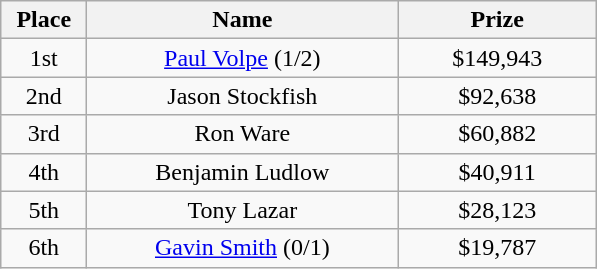<table class="wikitable">
<tr>
<th width="50">Place</th>
<th width="200">Name</th>
<th width="125">Prize</th>
</tr>
<tr>
<td align = "center">1st</td>
<td align = "center"><a href='#'>Paul Volpe</a> (1/2)</td>
<td align = "center">$149,943</td>
</tr>
<tr>
<td align = "center">2nd</td>
<td align = "center">Jason Stockfish</td>
<td align = "center">$92,638</td>
</tr>
<tr>
<td align = "center">3rd</td>
<td align = "center">Ron Ware</td>
<td align = "center">$60,882</td>
</tr>
<tr>
<td align = "center">4th</td>
<td align = "center">Benjamin Ludlow</td>
<td align = "center">$40,911</td>
</tr>
<tr>
<td align = "center">5th</td>
<td align = "center">Tony Lazar</td>
<td align = "center">$28,123</td>
</tr>
<tr>
<td align = "center">6th</td>
<td align = "center"><a href='#'>Gavin Smith</a> (0/1)</td>
<td align = "center">$19,787</td>
</tr>
</table>
